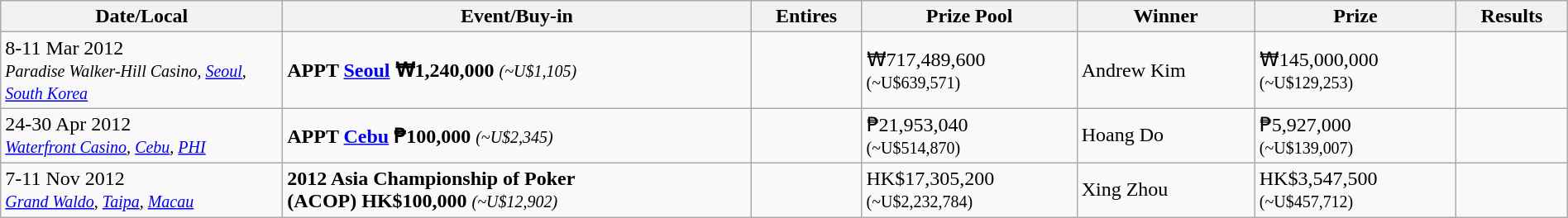<table class="wikitable" width="100%">
<tr>
<th width="18%">Date/Local</th>
<th !width="20%">Event/Buy-in</th>
<th !width="10%">Entires</th>
<th !width="10%">Prize Pool</th>
<th !width="22%">Winner</th>
<th !width="10%">Prize</th>
<th !width="10%">Results</th>
</tr>
<tr>
<td>8-11 Mar 2012<br><small><em>Paradise Walker-Hill Casino, <a href='#'>Seoul</a>, <a href='#'>South Korea</a></em></small></td>
<td> <strong>APPT <a href='#'>Seoul</a> ₩1,240,000</strong> <em><small>(~U$1,105)</small></em></td>
<td></td>
<td>₩717,489,600<br><small>(~U$639,571)</small></td>
<td> Andrew Kim</td>
<td>₩145,000,000<br><small>(~U$129,253)</small></td>
<td></td>
</tr>
<tr>
<td>24-30 Apr 2012<br><small><em><a href='#'>Waterfront Casino</a>, <a href='#'>Cebu</a>, <a href='#'>PHI</a></em></small></td>
<td> <strong>APPT <a href='#'>Cebu</a> ₱100,000</strong> <em><small>(~U$2,345)</small></em></td>
<td></td>
<td>₱21,953,040<br><small>(~U$514,870)</small></td>
<td> Hoang Do</td>
<td>₱5,927,000<br><small>(~U$139,007)</small></td>
<td></td>
</tr>
<tr>
<td>7-11 Nov 2012<br><small><em><a href='#'>Grand Waldo</a>, <a href='#'>Taipa</a>, <a href='#'>Macau</a></em></small></td>
<td> <strong>2012 Asia Championship of Poker<br>(ACOP) HK$100,000</strong> <em><small>(~U$12,902)</small></em></td>
<td></td>
<td>HK$17,305,200<br><small>(~U$2,232,784)</small></td>
<td> Xing Zhou</td>
<td>HK$3,547,500<br><small>(~U$457,712)</small></td>
<td></td>
</tr>
</table>
